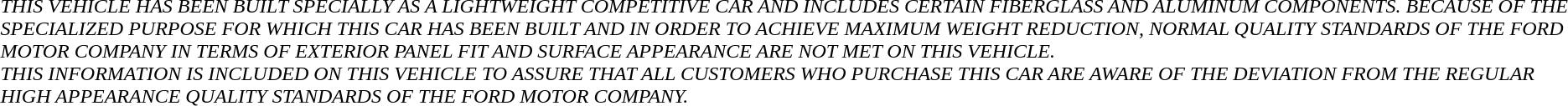<table border="0">
<tr>
<td><em>THIS VEHICLE HAS BEEN BUILT SPECIALLY AS A LIGHTWEIGHT COMPETITIVE CAR AND INCLUDES CERTAIN FIBERGLASS AND ALUMINUM COMPONENTS.  BECAUSE OF THE SPECIALIZED PURPOSE FOR WHICH THIS CAR HAS BEEN BUILT AND IN ORDER TO ACHIEVE MAXIMUM WEIGHT REDUCTION, NORMAL QUALITY STANDARDS OF THE FORD MOTOR COMPANY IN TERMS OF EXTERIOR PANEL FIT AND SURFACE APPEARANCE ARE NOT MET ON THIS VEHICLE.</em><br><em>THIS INFORMATION IS INCLUDED ON THIS VEHICLE TO ASSURE THAT ALL CUSTOMERS WHO PURCHASE THIS CAR ARE AWARE OF THE DEVIATION FROM THE REGULAR HIGH APPEARANCE QUALITY STANDARDS OF THE FORD MOTOR COMPANY.</em></td>
</tr>
</table>
